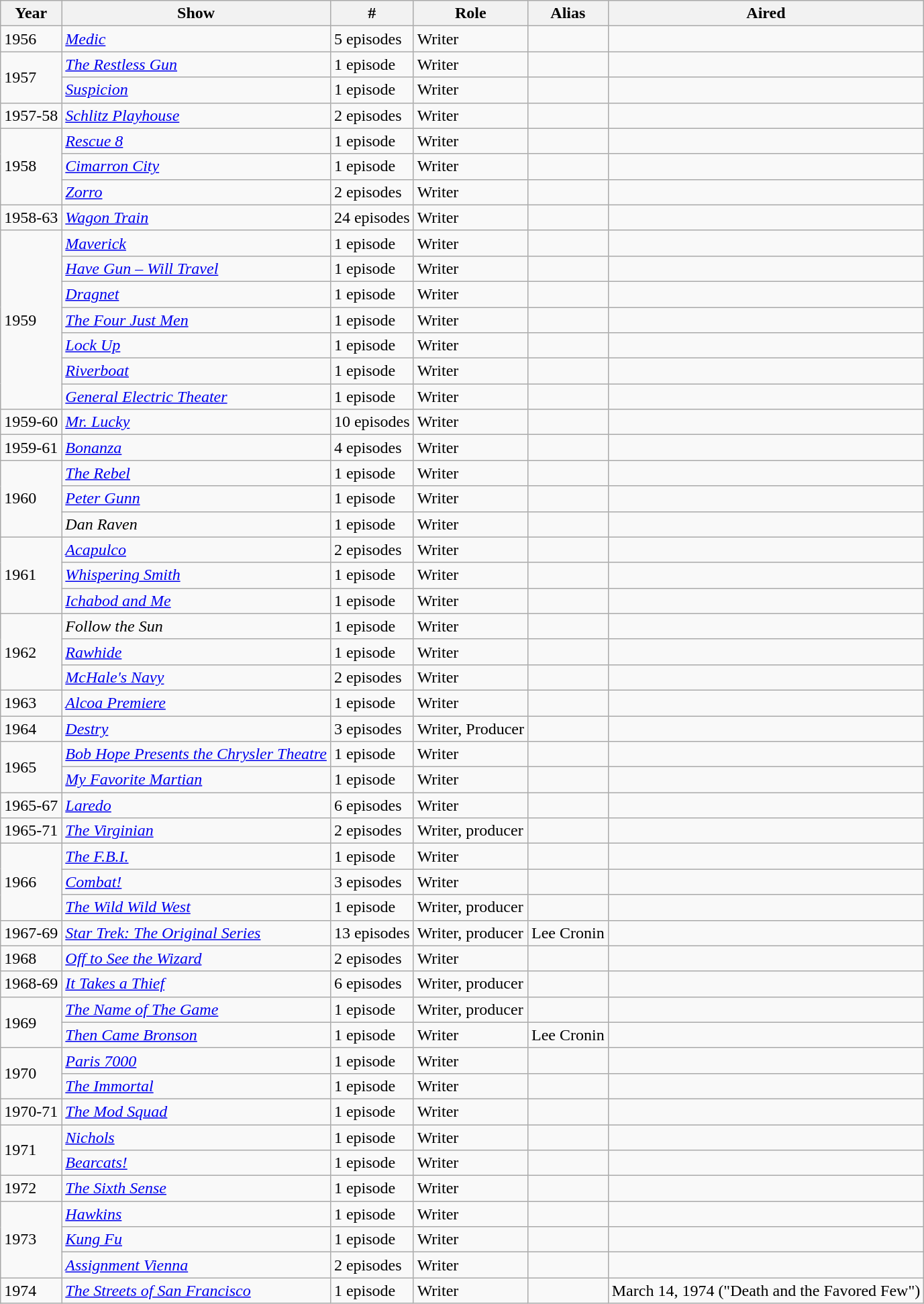<table class="wikitable">
<tr>
<th>Year</th>
<th>Show</th>
<th>#</th>
<th>Role</th>
<th>Alias</th>
<th>Aired</th>
</tr>
<tr>
<td>1956</td>
<td><em><a href='#'>Medic</a></em></td>
<td>5 episodes</td>
<td>Writer</td>
<td></td>
<td></td>
</tr>
<tr>
<td rowspan=2>1957</td>
<td><em><a href='#'>The Restless Gun</a></em></td>
<td>1 episode</td>
<td>Writer</td>
<td></td>
<td></td>
</tr>
<tr>
<td><em><a href='#'>Suspicion</a></em></td>
<td>1 episode</td>
<td>Writer</td>
<td></td>
<td></td>
</tr>
<tr>
<td>1957-58</td>
<td><em><a href='#'>Schlitz Playhouse</a></em></td>
<td>2 episodes</td>
<td>Writer</td>
<td></td>
<td></td>
</tr>
<tr>
<td rowspan=3>1958</td>
<td><em><a href='#'>Rescue 8</a></em></td>
<td>1 episode</td>
<td>Writer</td>
<td></td>
<td></td>
</tr>
<tr>
<td><em><a href='#'>Cimarron City</a></em></td>
<td>1 episode</td>
<td>Writer</td>
<td></td>
<td></td>
</tr>
<tr>
<td><em><a href='#'>Zorro</a></em></td>
<td>2 episodes</td>
<td>Writer</td>
<td></td>
<td></td>
</tr>
<tr>
<td>1958-63</td>
<td><em><a href='#'>Wagon Train</a></em></td>
<td>24 episodes</td>
<td>Writer</td>
<td></td>
<td></td>
</tr>
<tr>
<td rowspan=7>1959</td>
<td><em><a href='#'>Maverick</a></em></td>
<td>1 episode</td>
<td>Writer</td>
<td></td>
<td></td>
</tr>
<tr>
<td><em><a href='#'>Have Gun – Will Travel</a></em></td>
<td>1 episode</td>
<td>Writer</td>
<td></td>
<td></td>
</tr>
<tr>
<td><em><a href='#'>Dragnet</a></em></td>
<td>1 episode</td>
<td>Writer</td>
<td></td>
<td></td>
</tr>
<tr>
<td><em><a href='#'>The Four Just Men</a></em></td>
<td>1 episode</td>
<td>Writer</td>
<td></td>
<td></td>
</tr>
<tr>
<td><em><a href='#'>Lock Up</a></em></td>
<td>1 episode</td>
<td>Writer</td>
<td></td>
<td></td>
</tr>
<tr>
<td><em><a href='#'>Riverboat</a></em></td>
<td>1 episode</td>
<td>Writer</td>
<td></td>
<td></td>
</tr>
<tr>
<td><em><a href='#'>General Electric Theater</a></em></td>
<td>1 episode</td>
<td>Writer</td>
<td></td>
<td></td>
</tr>
<tr>
<td>1959-60</td>
<td><em><a href='#'>Mr. Lucky</a></em></td>
<td>10 episodes</td>
<td>Writer</td>
<td></td>
<td></td>
</tr>
<tr>
<td>1959-61</td>
<td><em><a href='#'>Bonanza</a></em></td>
<td>4 episodes</td>
<td>Writer</td>
<td></td>
<td></td>
</tr>
<tr>
<td rowspan=3>1960</td>
<td><em><a href='#'>The Rebel</a></em></td>
<td>1 episode</td>
<td>Writer</td>
<td></td>
<td></td>
</tr>
<tr>
<td><em><a href='#'>Peter Gunn</a></em></td>
<td>1 episode</td>
<td>Writer</td>
<td></td>
<td></td>
</tr>
<tr>
<td><em>Dan Raven</em></td>
<td>1 episode</td>
<td>Writer</td>
<td></td>
<td></td>
</tr>
<tr>
<td rowspan=3>1961</td>
<td><em><a href='#'>Acapulco</a></em></td>
<td>2 episodes</td>
<td>Writer</td>
<td></td>
<td></td>
</tr>
<tr>
<td><em><a href='#'>Whispering Smith</a></em></td>
<td>1 episode</td>
<td>Writer</td>
<td></td>
<td></td>
</tr>
<tr>
<td><em><a href='#'>Ichabod and Me</a></em></td>
<td>1 episode</td>
<td>Writer</td>
<td></td>
<td></td>
</tr>
<tr>
<td rowspan=3>1962</td>
<td><em>Follow the Sun</em></td>
<td>1 episode</td>
<td>Writer</td>
<td></td>
<td></td>
</tr>
<tr>
<td><em><a href='#'>Rawhide</a></em></td>
<td>1 episode</td>
<td>Writer</td>
<td></td>
<td></td>
</tr>
<tr>
<td><em><a href='#'>McHale's Navy</a></em></td>
<td>2 episodes</td>
<td>Writer</td>
<td></td>
<td></td>
</tr>
<tr>
<td>1963</td>
<td><em><a href='#'>Alcoa Premiere</a></em></td>
<td>1 episode</td>
<td>Writer</td>
<td></td>
<td></td>
</tr>
<tr>
<td>1964</td>
<td><em><a href='#'>Destry</a></em></td>
<td>3 episodes</td>
<td>Writer, Producer</td>
<td></td>
<td></td>
</tr>
<tr>
<td rowspan=2>1965</td>
<td><em><a href='#'>Bob Hope Presents the Chrysler Theatre</a></em></td>
<td>1 episode</td>
<td>Writer</td>
<td></td>
<td></td>
</tr>
<tr>
<td><em><a href='#'>My Favorite Martian</a></em></td>
<td>1 episode</td>
<td>Writer</td>
<td></td>
<td></td>
</tr>
<tr>
<td>1965-67</td>
<td><em><a href='#'>Laredo</a></em></td>
<td>6 episodes</td>
<td>Writer</td>
<td></td>
<td></td>
</tr>
<tr>
<td>1965-71</td>
<td><em><a href='#'>The Virginian</a></em></td>
<td>2 episodes</td>
<td>Writer, producer</td>
<td></td>
<td></td>
</tr>
<tr>
<td rowspan=3>1966</td>
<td><em><a href='#'>The F.B.I.</a></em></td>
<td>1 episode</td>
<td>Writer</td>
<td></td>
<td></td>
</tr>
<tr>
<td><em><a href='#'>Combat!</a></em></td>
<td>3 episodes</td>
<td>Writer</td>
<td></td>
<td></td>
</tr>
<tr>
<td><em><a href='#'>The Wild Wild West</a></em></td>
<td>1 episode</td>
<td>Writer, producer</td>
<td></td>
<td></td>
</tr>
<tr>
<td>1967-69</td>
<td><em><a href='#'>Star Trek: The Original Series</a></em></td>
<td>13 episodes</td>
<td>Writer, producer</td>
<td>Lee Cronin</td>
<td></td>
</tr>
<tr>
<td>1968</td>
<td><em><a href='#'>Off to See the Wizard</a></em></td>
<td>2 episodes</td>
<td>Writer</td>
<td></td>
<td></td>
</tr>
<tr>
<td>1968-69</td>
<td><em><a href='#'>It Takes a Thief</a></em></td>
<td>6 episodes</td>
<td>Writer, producer</td>
<td></td>
<td></td>
</tr>
<tr>
<td rowspan=2>1969</td>
<td><em><a href='#'>The Name of The Game</a></em></td>
<td>1 episode</td>
<td>Writer, producer</td>
<td></td>
<td></td>
</tr>
<tr>
<td><em><a href='#'>Then Came Bronson</a></em></td>
<td>1 episode</td>
<td>Writer</td>
<td>Lee Cronin</td>
<td></td>
</tr>
<tr>
<td rowspan=2>1970</td>
<td><em><a href='#'>Paris 7000</a></em></td>
<td>1 episode</td>
<td>Writer</td>
<td></td>
<td></td>
</tr>
<tr>
<td><em><a href='#'>The Immortal</a></em></td>
<td>1 episode</td>
<td>Writer</td>
<td></td>
<td></td>
</tr>
<tr>
<td>1970-71</td>
<td><em><a href='#'>The Mod Squad</a></em></td>
<td>1 episode</td>
<td>Writer</td>
<td></td>
<td></td>
</tr>
<tr>
<td rowspan=2>1971</td>
<td><em><a href='#'>Nichols</a></em></td>
<td>1 episode</td>
<td>Writer</td>
<td></td>
<td></td>
</tr>
<tr>
<td><em><a href='#'>Bearcats!</a></em></td>
<td>1 episode</td>
<td>Writer</td>
<td></td>
<td></td>
</tr>
<tr>
<td>1972</td>
<td><em><a href='#'>The Sixth Sense</a></em></td>
<td>1 episode</td>
<td>Writer</td>
<td></td>
<td></td>
</tr>
<tr>
<td rowspan=3>1973</td>
<td><em><a href='#'>Hawkins</a></em></td>
<td>1 episode</td>
<td>Writer</td>
<td></td>
<td></td>
</tr>
<tr>
<td><em><a href='#'>Kung Fu</a></em></td>
<td>1 episode</td>
<td>Writer</td>
<td></td>
<td></td>
</tr>
<tr>
<td><em><a href='#'>Assignment Vienna</a></em></td>
<td>2 episodes</td>
<td>Writer</td>
<td></td>
<td></td>
</tr>
<tr>
<td>1974</td>
<td><em><a href='#'>The Streets of San Francisco</a></em></td>
<td>1 episode</td>
<td>Writer</td>
<td></td>
<td>March 14, 1974 ("Death and the Favored Few")</td>
</tr>
</table>
